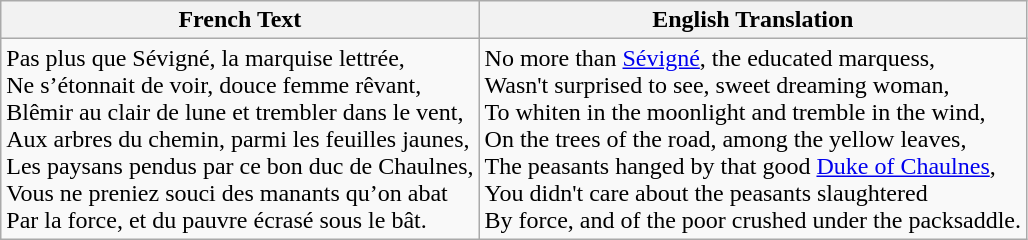<table class="wikitable">
<tr>
<th>French Text</th>
<th>English Translation</th>
</tr>
<tr>
<td>Pas plus que Sévigné, la marquise lettrée,<br>Ne s’étonnait de voir, douce femme rêvant,<br>Blêmir au clair de lune et trembler dans le vent,<br>Aux arbres du chemin, parmi les feuilles jaunes,<br>Les paysans pendus par ce bon duc de Chaulnes,<br>Vous ne preniez souci des manants qu’on abat<br>Par la force, et du pauvre écrasé sous le bât.</td>
<td>No more than <a href='#'>Sévigné</a>, the educated marquess,<br>Wasn't surprised to see, sweet dreaming woman,<br>To whiten in the moonlight and tremble in the wind,<br>On the trees of the road, among the yellow leaves,<br>The peasants hanged by that good <a href='#'>Duke of Chaulnes</a>,<br>You didn't care about the peasants slaughtered<br>By force, and of the poor crushed under the packsaddle.</td>
</tr>
</table>
